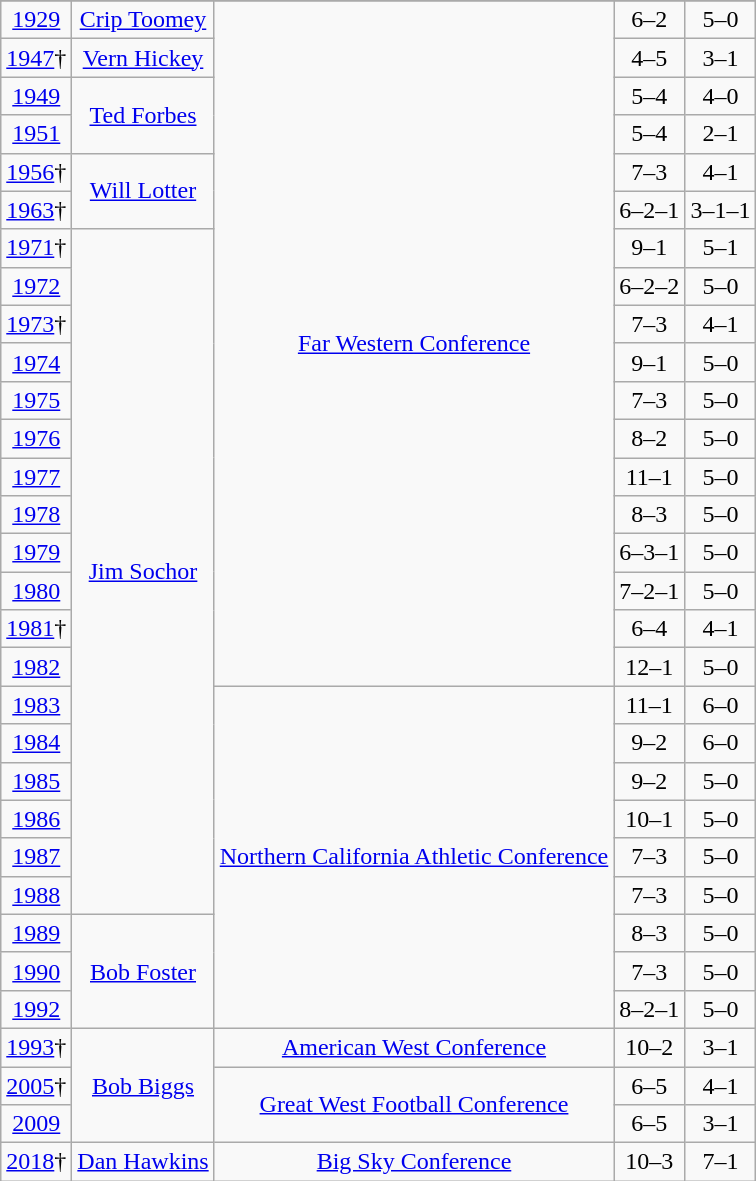<table class="wikitable" style="text-align:center;">
<tr>
</tr>
<tr>
<td><a href='#'>1929</a></td>
<td><a href='#'>Crip Toomey</a></td>
<td rowspan="18"><a href='#'>Far Western Conference</a></td>
<td>6–2</td>
<td>5–0</td>
</tr>
<tr>
<td><a href='#'>1947</a>†</td>
<td><a href='#'>Vern Hickey</a></td>
<td>4–5</td>
<td>3–1</td>
</tr>
<tr>
<td><a href='#'>1949</a></td>
<td rowspan="2"><a href='#'>Ted Forbes</a></td>
<td>5–4</td>
<td>4–0</td>
</tr>
<tr>
<td><a href='#'>1951</a></td>
<td>5–4</td>
<td>2–1</td>
</tr>
<tr>
<td><a href='#'>1956</a>†</td>
<td rowspan="2"><a href='#'>Will Lotter</a></td>
<td>7–3</td>
<td>4–1</td>
</tr>
<tr>
<td><a href='#'>1963</a>†</td>
<td>6–2–1</td>
<td>3–1–1</td>
</tr>
<tr>
<td><a href='#'>1971</a>†</td>
<td rowspan="18"><a href='#'>Jim Sochor</a></td>
<td>9–1</td>
<td>5–1</td>
</tr>
<tr>
<td><a href='#'>1972</a></td>
<td>6–2–2</td>
<td>5–0</td>
</tr>
<tr>
<td><a href='#'>1973</a>†</td>
<td>7–3</td>
<td>4–1</td>
</tr>
<tr>
<td><a href='#'>1974</a></td>
<td>9–1</td>
<td>5–0</td>
</tr>
<tr>
<td><a href='#'>1975</a></td>
<td>7–3</td>
<td>5–0</td>
</tr>
<tr>
<td><a href='#'>1976</a></td>
<td>8–2</td>
<td>5–0</td>
</tr>
<tr>
<td><a href='#'>1977</a></td>
<td>11–1</td>
<td>5–0</td>
</tr>
<tr>
<td><a href='#'>1978</a></td>
<td>8–3</td>
<td>5–0</td>
</tr>
<tr>
<td><a href='#'>1979</a></td>
<td>6–3–1</td>
<td>5–0</td>
</tr>
<tr>
<td><a href='#'>1980</a></td>
<td>7–2–1</td>
<td>5–0</td>
</tr>
<tr>
<td><a href='#'>1981</a>†</td>
<td>6–4</td>
<td>4–1</td>
</tr>
<tr>
<td><a href='#'>1982</a></td>
<td>12–1</td>
<td>5–0</td>
</tr>
<tr>
<td><a href='#'>1983</a></td>
<td rowspan="9"><a href='#'>Northern California Athletic Conference</a></td>
<td>11–1</td>
<td>6–0</td>
</tr>
<tr>
<td><a href='#'>1984</a></td>
<td>9–2</td>
<td>6–0</td>
</tr>
<tr>
<td><a href='#'>1985</a></td>
<td>9–2</td>
<td>5–0</td>
</tr>
<tr>
<td><a href='#'>1986</a></td>
<td>10–1</td>
<td>5–0</td>
</tr>
<tr>
<td><a href='#'>1987</a></td>
<td>7–3</td>
<td>5–0</td>
</tr>
<tr>
<td><a href='#'>1988</a></td>
<td>7–3</td>
<td>5–0</td>
</tr>
<tr>
<td><a href='#'>1989</a></td>
<td rowspan="3"><a href='#'>Bob Foster</a></td>
<td>8–3</td>
<td>5–0</td>
</tr>
<tr>
<td><a href='#'>1990</a></td>
<td>7–3</td>
<td>5–0</td>
</tr>
<tr>
<td><a href='#'>1992</a></td>
<td>8–2–1</td>
<td>5–0</td>
</tr>
<tr>
<td><a href='#'>1993</a>†</td>
<td rowspan="3"><a href='#'>Bob Biggs</a></td>
<td><a href='#'>American West Conference</a></td>
<td>10–2</td>
<td>3–1</td>
</tr>
<tr>
<td><a href='#'>2005</a>†</td>
<td rowspan="2"><a href='#'>Great West Football Conference</a></td>
<td>6–5</td>
<td>4–1</td>
</tr>
<tr>
<td><a href='#'>2009</a></td>
<td>6–5</td>
<td>3–1</td>
</tr>
<tr>
<td><a href='#'>2018</a>†</td>
<td><a href='#'>Dan Hawkins</a></td>
<td><a href='#'>Big Sky Conference</a></td>
<td>10–3</td>
<td>7–1</td>
</tr>
</table>
